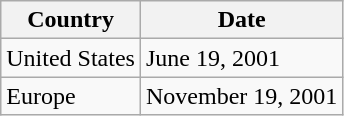<table class="wikitable">
<tr>
<th>Country</th>
<th>Date</th>
</tr>
<tr>
<td>United States</td>
<td>June 19, 2001</td>
</tr>
<tr>
<td>Europe</td>
<td>November 19, 2001</td>
</tr>
</table>
